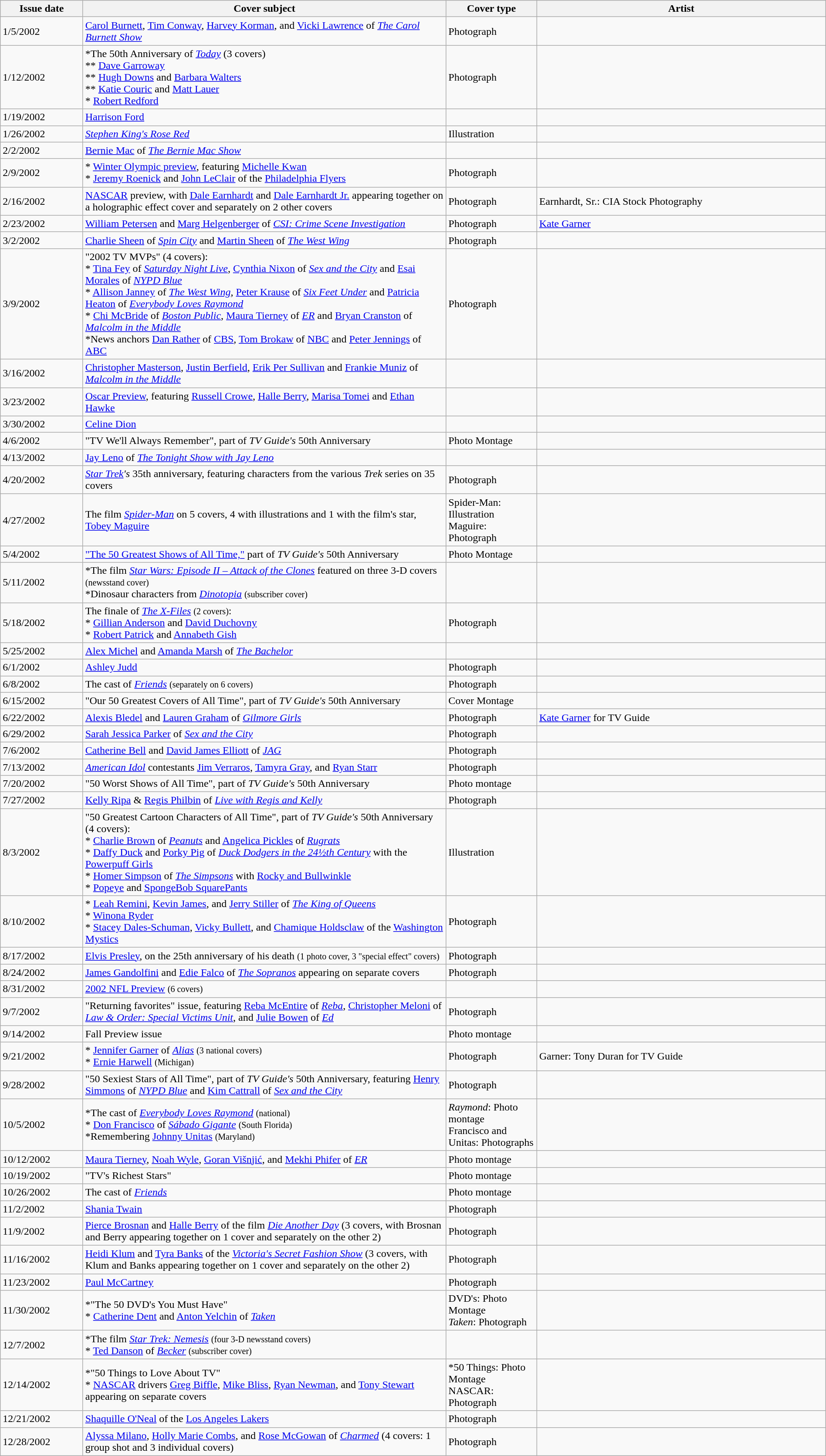<table class="wikitable sortable"  style="width:100%;">
<tr>
<th style="width:10%;">Issue date</th>
<th style="width:44%;">Cover subject</th>
<th style="width:11%;">Cover type</th>
<th style="width:35%;">Artist</th>
</tr>
<tr>
<td>1/5/2002</td>
<td><a href='#'>Carol Burnett</a>, <a href='#'>Tim Conway</a>, <a href='#'>Harvey Korman</a>, and <a href='#'>Vicki Lawrence</a> of <em><a href='#'>The Carol Burnett Show</a></em></td>
<td>Photograph</td>
<td></td>
</tr>
<tr>
<td>1/12/2002</td>
<td>*The 50th Anniversary of <em><a href='#'>Today</a></em> (3 covers)<br>** <a href='#'>Dave Garroway</a><br>** <a href='#'>Hugh Downs</a> and <a href='#'>Barbara Walters</a><br>** <a href='#'>Katie Couric</a> and <a href='#'>Matt Lauer</a><br>* <a href='#'>Robert Redford</a></td>
<td>Photograph</td>
<td></td>
</tr>
<tr>
<td>1/19/2002</td>
<td><a href='#'>Harrison Ford</a></td>
<td></td>
<td></td>
</tr>
<tr>
<td>1/26/2002</td>
<td><em><a href='#'>Stephen King's Rose Red</a></em></td>
<td>Illustration</td>
<td></td>
</tr>
<tr>
<td>2/2/2002</td>
<td><a href='#'>Bernie Mac</a> of <em><a href='#'>The Bernie Mac Show</a></em></td>
<td></td>
<td></td>
</tr>
<tr>
<td>2/9/2002</td>
<td>* <a href='#'>Winter Olympic preview</a>, featuring <a href='#'>Michelle Kwan</a><br>* <a href='#'>Jeremy Roenick</a> and <a href='#'>John LeClair</a> of the <a href='#'>Philadelphia Flyers</a></td>
<td>Photograph</td>
<td></td>
</tr>
<tr>
<td>2/16/2002</td>
<td><a href='#'>NASCAR</a> preview, with <a href='#'>Dale Earnhardt</a> and <a href='#'>Dale Earnhardt Jr.</a> appearing together on a holographic effect cover and separately on 2 other covers</td>
<td>Photograph</td>
<td>Earnhardt, Sr.: CIA Stock Photography</td>
</tr>
<tr>
<td>2/23/2002</td>
<td><a href='#'>William Petersen</a> and <a href='#'>Marg Helgenberger</a> of <em><a href='#'>CSI: Crime Scene Investigation</a></em></td>
<td>Photograph</td>
<td><a href='#'>Kate Garner</a></td>
</tr>
<tr>
<td>3/2/2002</td>
<td><a href='#'>Charlie Sheen</a> of <em><a href='#'>Spin City</a></em> and <a href='#'>Martin Sheen</a> of <em><a href='#'>The West Wing</a></em></td>
<td>Photograph</td>
<td></td>
</tr>
<tr>
<td>3/9/2002</td>
<td>"2002 TV MVPs" (4 covers):<br>* <a href='#'>Tina Fey</a> of <em><a href='#'>Saturday Night Live</a></em>, <a href='#'>Cynthia Nixon</a> of <em><a href='#'>Sex and the City</a></em> and <a href='#'>Esai Morales</a> of <em><a href='#'>NYPD Blue</a></em><br>* <a href='#'>Allison Janney</a> of <em><a href='#'>The West Wing</a></em>, <a href='#'>Peter Krause</a> of <em><a href='#'>Six Feet Under</a></em> and <a href='#'>Patricia Heaton</a> of <em><a href='#'>Everybody Loves Raymond</a></em><br>* <a href='#'>Chi McBride</a> of <em><a href='#'>Boston Public</a></em>, <a href='#'>Maura Tierney</a> of <em><a href='#'>ER</a></em> and <a href='#'>Bryan Cranston</a> of <em><a href='#'>Malcolm in the Middle</a></em><br>*News anchors <a href='#'>Dan Rather</a> of <a href='#'>CBS</a>, <a href='#'>Tom Brokaw</a> of <a href='#'>NBC</a> and <a href='#'>Peter Jennings</a> of <a href='#'>ABC</a></td>
<td>Photograph</td>
<td></td>
</tr>
<tr>
<td>3/16/2002</td>
<td><a href='#'>Christopher Masterson</a>, <a href='#'>Justin Berfield</a>, <a href='#'>Erik Per Sullivan</a> and <a href='#'>Frankie Muniz</a> of <em><a href='#'>Malcolm in the Middle</a></em></td>
<td></td>
<td></td>
</tr>
<tr>
<td>3/23/2002</td>
<td><a href='#'>Oscar Preview</a>, featuring <a href='#'>Russell Crowe</a>, <a href='#'>Halle Berry</a>, <a href='#'>Marisa Tomei</a> and <a href='#'>Ethan Hawke</a></td>
<td></td>
<td></td>
</tr>
<tr>
<td>3/30/2002</td>
<td><a href='#'>Celine Dion</a></td>
<td></td>
<td></td>
</tr>
<tr>
<td>4/6/2002</td>
<td>"TV We'll Always Remember", part of <em>TV Guide's</em> 50th Anniversary</td>
<td>Photo Montage</td>
<td></td>
</tr>
<tr>
<td>4/13/2002</td>
<td><a href='#'>Jay Leno</a> of <em><a href='#'>The Tonight Show with Jay Leno</a></em></td>
<td></td>
<td></td>
</tr>
<tr>
<td>4/20/2002</td>
<td><em><a href='#'>Star Trek</a>'s</em> 35th anniversary, featuring characters from the various <em>Trek</em> series on 35 covers</td>
<td>Photograph</td>
<td></td>
</tr>
<tr>
<td>4/27/2002</td>
<td>The film <em><a href='#'>Spider-Man</a></em> on 5 covers, 4 with illustrations and 1 with the film's star, <a href='#'>Tobey Maguire</a></td>
<td>Spider-Man: Illustration<br>Maguire: Photograph</td>
<td></td>
</tr>
<tr>
<td>5/4/2002</td>
<td><a href='#'>"The 50 Greatest Shows of All Time,"</a> part of <em>TV Guide's</em> 50th Anniversary</td>
<td>Photo Montage</td>
<td></td>
</tr>
<tr>
<td>5/11/2002</td>
<td>*The film <em><a href='#'>Star Wars: Episode II – Attack of the Clones</a></em> featured on three 3-D covers <small>(newsstand cover)</small><br>*Dinosaur characters from <em><a href='#'>Dinotopia</a></em> <small>(subscriber cover)</small></td>
<td></td>
<td></td>
</tr>
<tr>
<td>5/18/2002</td>
<td>The finale of <em><a href='#'>The X-Files</a></em> <small>(2 covers)</small>:<br>* <a href='#'>Gillian Anderson</a> and <a href='#'>David Duchovny</a><br>* <a href='#'>Robert Patrick</a> and <a href='#'>Annabeth Gish</a></td>
<td>Photograph</td>
<td></td>
</tr>
<tr>
<td>5/25/2002</td>
<td><a href='#'>Alex Michel</a> and <a href='#'>Amanda Marsh</a> of <em><a href='#'>The Bachelor</a></em></td>
<td></td>
<td></td>
</tr>
<tr>
<td>6/1/2002</td>
<td><a href='#'>Ashley Judd</a></td>
<td>Photograph</td>
<td></td>
</tr>
<tr>
<td>6/8/2002</td>
<td>The cast of <em><a href='#'>Friends</a></em> <small>(separately on 6 covers)</small></td>
<td>Photograph</td>
<td></td>
</tr>
<tr>
<td>6/15/2002</td>
<td>"Our 50 Greatest Covers of All Time", part of <em>TV Guide's</em> 50th Anniversary</td>
<td>Cover Montage</td>
<td></td>
</tr>
<tr>
<td>6/22/2002</td>
<td><a href='#'>Alexis Bledel</a> and <a href='#'>Lauren Graham</a> of <em><a href='#'>Gilmore Girls</a></em></td>
<td>Photograph</td>
<td><a href='#'>Kate Garner</a> for TV Guide</td>
</tr>
<tr>
<td>6/29/2002</td>
<td><a href='#'>Sarah Jessica Parker</a> of <em><a href='#'>Sex and the City</a></em></td>
<td>Photograph</td>
<td></td>
</tr>
<tr>
<td>7/6/2002</td>
<td><a href='#'>Catherine Bell</a> and <a href='#'>David James Elliott</a> of <em><a href='#'>JAG</a></em></td>
<td>Photograph</td>
<td></td>
</tr>
<tr>
<td>7/13/2002</td>
<td><em><a href='#'>American Idol</a></em> contestants <a href='#'>Jim Verraros</a>, <a href='#'>Tamyra Gray</a>, and <a href='#'>Ryan Starr</a></td>
<td>Photograph</td>
<td></td>
</tr>
<tr>
<td>7/20/2002</td>
<td>"50 Worst Shows of All Time", part of <em>TV Guide's</em> 50th Anniversary</td>
<td>Photo montage</td>
<td></td>
</tr>
<tr>
<td>7/27/2002</td>
<td><a href='#'>Kelly Ripa</a> & <a href='#'>Regis Philbin</a> of <em><a href='#'>Live with Regis and Kelly</a></em></td>
<td>Photograph</td>
<td></td>
</tr>
<tr>
<td>8/3/2002</td>
<td>"50 Greatest Cartoon Characters of All Time", part of <em>TV Guide's</em> 50th Anniversary (4 covers):<br>* <a href='#'>Charlie Brown</a> of <em><a href='#'>Peanuts</a></em> and <a href='#'>Angelica Pickles</a> of <em><a href='#'>Rugrats</a></em><br>* <a href='#'>Daffy Duck</a> and <a href='#'>Porky Pig</a> of <em><a href='#'>Duck Dodgers in the 24½th Century</a></em> with the <a href='#'>Powerpuff Girls</a><br>* <a href='#'>Homer Simpson</a> of <em><a href='#'>The Simpsons</a></em> with <a href='#'>Rocky and Bullwinkle</a><br>* <a href='#'>Popeye</a> and <a href='#'>SpongeBob SquarePants</a></td>
<td>Illustration</td>
<td></td>
</tr>
<tr>
<td>8/10/2002</td>
<td>* <a href='#'>Leah Remini</a>, <a href='#'>Kevin James</a>, and <a href='#'>Jerry Stiller</a> of <em><a href='#'>The King of Queens</a></em><br>* <a href='#'>Winona Ryder</a><br>* <a href='#'>Stacey Dales-Schuman</a>, <a href='#'>Vicky Bullett</a>, and <a href='#'>Chamique Holdsclaw</a> of the <a href='#'>Washington Mystics</a></td>
<td>Photograph</td>
<td></td>
</tr>
<tr>
<td>8/17/2002</td>
<td><a href='#'>Elvis Presley</a>, on the 25th anniversary of his death <small>(1 photo cover, 3 "special effect" covers)</small></td>
<td>Photograph</td>
<td></td>
</tr>
<tr>
<td>8/24/2002</td>
<td><a href='#'>James Gandolfini</a> and <a href='#'>Edie Falco</a> of <em><a href='#'>The Sopranos</a></em> appearing on separate covers</td>
<td>Photograph</td>
<td></td>
</tr>
<tr>
<td>8/31/2002</td>
<td><a href='#'>2002 NFL Preview</a> <small>(6 covers)</small></td>
<td></td>
<td></td>
</tr>
<tr>
<td>9/7/2002</td>
<td>"Returning favorites" issue, featuring <a href='#'>Reba McEntire</a> of <em><a href='#'>Reba</a></em>, <a href='#'>Christopher Meloni</a> of <em><a href='#'>Law & Order: Special Victims Unit</a></em>, and <a href='#'>Julie Bowen</a> of <em><a href='#'>Ed</a></em></td>
<td>Photograph</td>
<td></td>
</tr>
<tr>
<td>9/14/2002</td>
<td>Fall Preview issue</td>
<td>Photo montage</td>
<td></td>
</tr>
<tr>
<td>9/21/2002</td>
<td>* <a href='#'>Jennifer Garner</a> of <em><a href='#'>Alias</a></em> <small>(3 national covers)</small><br>* <a href='#'>Ernie Harwell</a> <small>(Michigan)</small></td>
<td>Photograph</td>
<td>Garner: Tony Duran for TV Guide</td>
</tr>
<tr>
<td>9/28/2002</td>
<td>"50 Sexiest Stars of All Time", part of <em>TV Guide's</em> 50th Anniversary, featuring <a href='#'>Henry Simmons</a> of <em><a href='#'>NYPD Blue</a></em> and <a href='#'>Kim Cattrall</a> of <em><a href='#'>Sex and the City</a></em></td>
<td>Photograph</td>
<td></td>
</tr>
<tr>
<td>10/5/2002</td>
<td>*The cast of <em><a href='#'>Everybody Loves Raymond</a></em> <small>(national)</small><br>* <a href='#'>Don Francisco</a> of <em><a href='#'>Sábado Gigante</a></em> <small>(South Florida)</small><br>*Remembering <a href='#'>Johnny Unitas</a> <small>(Maryland)</small></td>
<td><em>Raymond</em>: Photo montage<br>Francisco and Unitas: Photographs</td>
<td></td>
</tr>
<tr>
<td>10/12/2002</td>
<td><a href='#'>Maura Tierney</a>, <a href='#'>Noah Wyle</a>, <a href='#'>Goran Višnjić</a>, and <a href='#'>Mekhi Phifer</a> of <em><a href='#'>ER</a></em></td>
<td>Photo montage</td>
<td></td>
</tr>
<tr>
<td>10/19/2002</td>
<td>"TV's Richest Stars"</td>
<td>Photo montage</td>
<td></td>
</tr>
<tr>
<td>10/26/2002</td>
<td>The cast of <em><a href='#'>Friends</a></em></td>
<td>Photo montage</td>
<td></td>
</tr>
<tr>
<td>11/2/2002</td>
<td><a href='#'>Shania Twain</a></td>
<td>Photograph</td>
<td></td>
</tr>
<tr>
<td>11/9/2002</td>
<td><a href='#'>Pierce Brosnan</a> and <a href='#'>Halle Berry</a> of the film <em><a href='#'>Die Another Day</a></em> (3 covers, with Brosnan and Berry appearing together on 1 cover and separately on the other 2)</td>
<td>Photograph</td>
<td></td>
</tr>
<tr>
<td>11/16/2002</td>
<td><a href='#'>Heidi Klum</a> and <a href='#'>Tyra Banks</a> of the <em><a href='#'>Victoria's Secret Fashion Show</a></em> (3 covers, with Klum and Banks appearing together on 1 cover and separately on the other 2)</td>
<td>Photograph</td>
<td></td>
</tr>
<tr>
<td>11/23/2002</td>
<td><a href='#'>Paul McCartney</a></td>
<td>Photograph</td>
<td></td>
</tr>
<tr>
<td>11/30/2002</td>
<td>*"The 50 DVD's You Must Have"<br>* <a href='#'>Catherine Dent</a> and <a href='#'>Anton Yelchin</a> of <em><a href='#'>Taken</a></em></td>
<td>DVD's: Photo Montage<br><em>Taken</em>: Photograph</td>
<td></td>
</tr>
<tr>
<td>12/7/2002</td>
<td>*The film <em><a href='#'>Star Trek: Nemesis</a></em> <small>(four 3-D newsstand covers)</small><br>* <a href='#'>Ted Danson</a> of <em><a href='#'>Becker</a></em> <small>(subscriber cover)</small></td>
<td></td>
<td></td>
</tr>
<tr>
<td>12/14/2002</td>
<td>*"50 Things to Love About TV"<br>* <a href='#'>NASCAR</a> drivers <a href='#'>Greg Biffle</a>, <a href='#'>Mike Bliss</a>, <a href='#'>Ryan Newman</a>, and <a href='#'>Tony Stewart</a> appearing on separate covers</td>
<td>*50 Things: Photo Montage<br>NASCAR: Photograph</td>
<td></td>
</tr>
<tr>
<td>12/21/2002</td>
<td><a href='#'>Shaquille O'Neal</a> of the <a href='#'>Los Angeles Lakers</a></td>
<td>Photograph</td>
<td></td>
</tr>
<tr>
<td>12/28/2002</td>
<td><a href='#'>Alyssa Milano</a>, <a href='#'>Holly Marie Combs</a>, and <a href='#'>Rose McGowan</a> of <em><a href='#'>Charmed</a></em> (4 covers: 1 group shot and 3 individual covers)</td>
<td>Photograph</td>
<td></td>
</tr>
</table>
